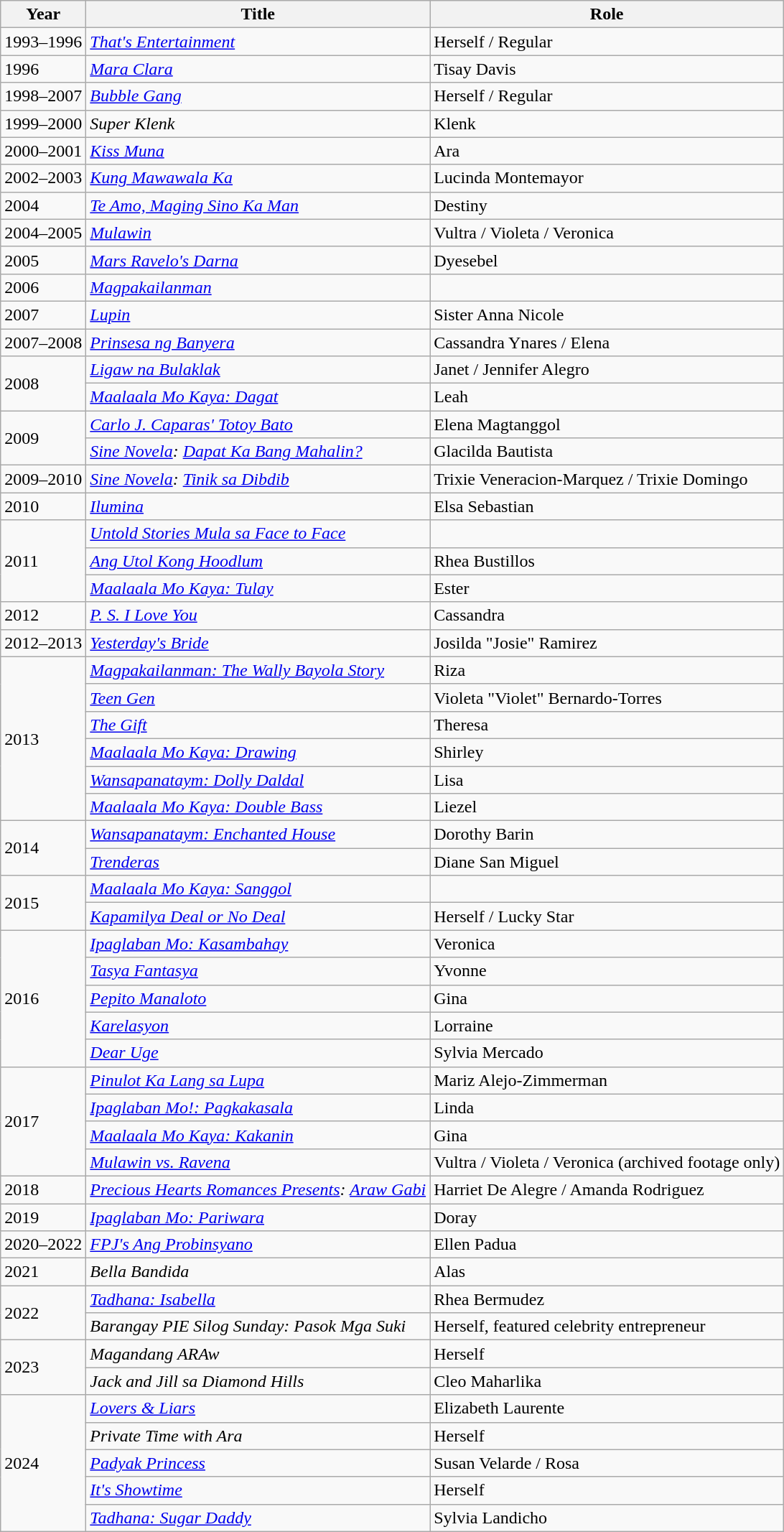<table class="wikitable">
<tr>
<th>Year</th>
<th>Title</th>
<th>Role</th>
</tr>
<tr>
<td>1993–1996</td>
<td><em><a href='#'>That's Entertainment</a></em></td>
<td>Herself / Regular</td>
</tr>
<tr>
<td>1996</td>
<td><em><a href='#'>Mara Clara</a></em></td>
<td>Tisay Davis</td>
</tr>
<tr>
<td>1998–2007</td>
<td><em><a href='#'>Bubble Gang</a></em></td>
<td>Herself / Regular</td>
</tr>
<tr>
<td>1999–2000</td>
<td><em>Super Klenk</em></td>
<td>Klenk </td>
</tr>
<tr>
<td>2000–2001</td>
<td><em><a href='#'>Kiss Muna</a></em></td>
<td>Ara</td>
</tr>
<tr>
<td>2002–2003</td>
<td><em><a href='#'>Kung Mawawala Ka</a></em></td>
<td>Lucinda Montemayor</td>
</tr>
<tr>
<td>2004</td>
<td><em><a href='#'>Te Amo, Maging Sino Ka Man</a></em></td>
<td>Destiny</td>
</tr>
<tr>
<td>2004–2005</td>
<td><em><a href='#'>Mulawin</a></em></td>
<td>Vultra / Violeta / Veronica</td>
</tr>
<tr>
<td>2005</td>
<td><em><a href='#'>Mars Ravelo's Darna</a></em></td>
<td>Dyesebel</td>
</tr>
<tr>
<td>2006</td>
<td><em><a href='#'>Magpakailanman</a></em></td>
<td></td>
</tr>
<tr>
<td>2007</td>
<td><em><a href='#'>Lupin</a></em></td>
<td>Sister Anna Nicole</td>
</tr>
<tr>
<td>2007–2008</td>
<td><em><a href='#'>Prinsesa ng Banyera</a></em></td>
<td>Cassandra Ynares / Elena</td>
</tr>
<tr>
<td rowspan="2">2008</td>
<td><em><a href='#'>Ligaw na Bulaklak</a></em></td>
<td>Janet / Jennifer Alegro</td>
</tr>
<tr>
<td><em><a href='#'>Maalaala Mo Kaya: Dagat</a></em></td>
<td>Leah</td>
</tr>
<tr>
<td rowspan="2">2009</td>
<td><em><a href='#'>Carlo J. Caparas' Totoy Bato</a></em></td>
<td>Elena Magtanggol</td>
</tr>
<tr>
<td><em><a href='#'>Sine Novela</a>: <a href='#'>Dapat Ka Bang Mahalin?</a></em></td>
<td>Glacilda Bautista</td>
</tr>
<tr>
<td>2009–2010</td>
<td><em><a href='#'>Sine Novela</a>: <a href='#'>Tinik sa Dibdib</a></em></td>
<td>Trixie Veneracion-Marquez / Trixie Domingo</td>
</tr>
<tr>
<td>2010</td>
<td><em><a href='#'>Ilumina</a></em></td>
<td>Elsa Sebastian</td>
</tr>
<tr>
<td rowspan="3">2011</td>
<td><em><a href='#'>Untold Stories Mula sa Face to Face</a></em></td>
<td></td>
</tr>
<tr>
<td><em><a href='#'>Ang Utol Kong Hoodlum</a></em></td>
<td>Rhea Bustillos</td>
</tr>
<tr>
<td><em><a href='#'>Maalaala Mo Kaya: Tulay</a></em></td>
<td>Ester</td>
</tr>
<tr>
<td>2012</td>
<td><em><a href='#'>P. S. I Love You</a></em></td>
<td>Cassandra</td>
</tr>
<tr>
<td>2012–2013</td>
<td><em><a href='#'>Yesterday's Bride</a></em></td>
<td>Josilda "Josie" Ramirez</td>
</tr>
<tr>
<td rowspan="6">2013</td>
<td><em><a href='#'>Magpakailanman: The Wally Bayola Story</a></em></td>
<td>Riza</td>
</tr>
<tr>
<td><em><a href='#'>Teen Gen</a></em></td>
<td>Violeta "Violet" Bernardo-Torres</td>
</tr>
<tr>
<td><em><a href='#'>The Gift</a></em></td>
<td>Theresa</td>
</tr>
<tr>
<td><em><a href='#'>Maalaala Mo Kaya: Drawing</a></em></td>
<td>Shirley</td>
</tr>
<tr>
<td><em><a href='#'>Wansapanataym: Dolly Daldal</a></em></td>
<td>Lisa</td>
</tr>
<tr>
<td><em><a href='#'>Maalaala Mo Kaya: Double Bass</a></em></td>
<td>Liezel</td>
</tr>
<tr>
<td rowspan="2">2014</td>
<td><em><a href='#'>Wansapanataym: Enchanted House</a></em></td>
<td>Dorothy Barin</td>
</tr>
<tr>
<td><em><a href='#'>Trenderas</a></em></td>
<td>Diane San Miguel</td>
</tr>
<tr>
<td rowspan="2">2015</td>
<td><em><a href='#'>Maalaala Mo Kaya: Sanggol</a></em></td>
<td></td>
</tr>
<tr>
<td><em><a href='#'>Kapamilya Deal or No Deal</a></em></td>
<td>Herself / Lucky Star</td>
</tr>
<tr>
<td rowspan="5">2016</td>
<td><em><a href='#'>Ipaglaban Mo: Kasambahay</a></em></td>
<td>Veronica</td>
</tr>
<tr>
<td><em><a href='#'>Tasya Fantasya</a></em></td>
<td>Yvonne</td>
</tr>
<tr>
<td><em><a href='#'>Pepito Manaloto</a></em></td>
<td>Gina</td>
</tr>
<tr>
<td><em><a href='#'>Karelasyon</a></em></td>
<td>Lorraine</td>
</tr>
<tr>
<td><em><a href='#'>Dear Uge</a></em></td>
<td>Sylvia Mercado</td>
</tr>
<tr>
<td rowspan="4">2017</td>
<td><em><a href='#'>Pinulot Ka Lang sa Lupa</a></em></td>
<td>Mariz Alejo-Zimmerman</td>
</tr>
<tr>
<td><em><a href='#'>Ipaglaban Mo!: Pagkakasala</a></em></td>
<td>Linda</td>
</tr>
<tr>
<td><em><a href='#'>Maalaala Mo Kaya: Kakanin</a></em></td>
<td>Gina</td>
</tr>
<tr>
<td><em><a href='#'>Mulawin vs. Ravena</a></em></td>
<td>Vultra / Violeta / Veronica (archived footage only)</td>
</tr>
<tr>
<td>2018</td>
<td><em><a href='#'>Precious Hearts Romances Presents</a>: <a href='#'>Araw Gabi</a></em></td>
<td>Harriet De Alegre / Amanda Rodriguez</td>
</tr>
<tr>
<td>2019</td>
<td><em><a href='#'>Ipaglaban Mo: Pariwara</a></em></td>
<td>Doray</td>
</tr>
<tr>
<td>2020–2022</td>
<td><em><a href='#'>FPJ's Ang Probinsyano</a></em></td>
<td>Ellen Padua</td>
</tr>
<tr>
<td>2021</td>
<td><em>Bella Bandida</em></td>
<td>Alas</td>
</tr>
<tr>
<td rowspan="2">2022</td>
<td><em><a href='#'>Tadhana: Isabella</a></em></td>
<td>Rhea Bermudez</td>
</tr>
<tr>
<td><em>Barangay PIE Silog Sunday: Pasok Mga Suki</em></td>
<td>Herself, featured celebrity entrepreneur</td>
</tr>
<tr>
<td rowspan="2">2023</td>
<td><em>Magandang ARAw</em></td>
<td>Herself</td>
</tr>
<tr>
<td><em>Jack and Jill sa Diamond Hills</em></td>
<td>Cleo Maharlika</td>
</tr>
<tr>
<td rowspan="5">2024</td>
<td><em><a href='#'>Lovers & Liars</a></em></td>
<td>Elizabeth Laurente</td>
</tr>
<tr>
<td><em>Private Time with Ara</em></td>
<td>Herself</td>
</tr>
<tr>
<td><em><a href='#'>Padyak Princess</a></em></td>
<td>Susan Velarde / Rosa</td>
</tr>
<tr>
<td><em><a href='#'>It's Showtime</a></em></td>
<td>Herself</td>
</tr>
<tr>
<td><em><a href='#'>Tadhana: Sugar Daddy</a></em></td>
<td>Sylvia Landicho</td>
</tr>
</table>
